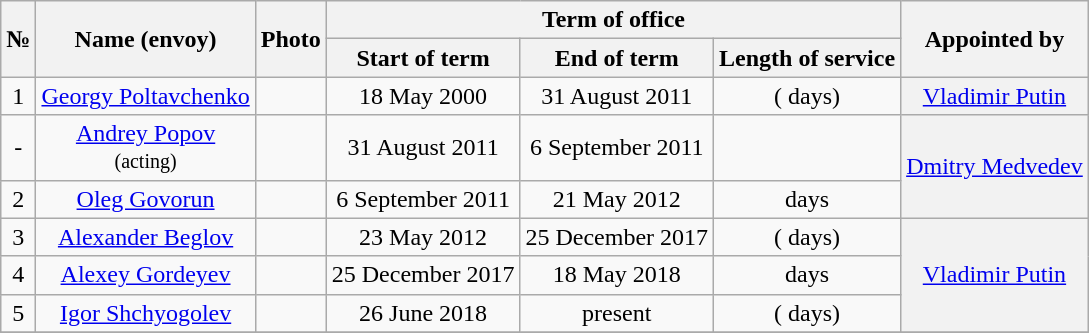<table class="wikitable" style="text-align:center">
<tr>
<th rowspan="2">№</th>
<th rowspan="2">Name (envoy)</th>
<th rowspan="2">Photo</th>
<th colspan="3">Term of office</th>
<th rowspan="2">Appointed by</th>
</tr>
<tr>
<th>Start of term</th>
<th>End of term</th>
<th>Length of service</th>
</tr>
<tr>
<td>1</td>
<td><a href='#'>Georgy Poltavchenko</a></td>
<td></td>
<td>18 May 2000</td>
<td>31 August 2011</td>
<td> ( days)</td>
<th style="font-weight:normal"><a href='#'>Vladimir Putin</a></th>
</tr>
<tr>
<td>-</td>
<td><a href='#'>Andrey Popov</a><br><small>(acting)</small></td>
<td></td>
<td>31 August 2011</td>
<td>6 September 2011</td>
<td></td>
<th style="font-weight:normal" rowspan=2><a href='#'>Dmitry Medvedev</a></th>
</tr>
<tr>
<td>2</td>
<td><a href='#'>Oleg Govorun</a></td>
<td></td>
<td>6 September 2011</td>
<td>21 May 2012</td>
<td> days</td>
</tr>
<tr>
<td>3</td>
<td><a href='#'>Alexander Beglov</a></td>
<td></td>
<td>23 May 2012</td>
<td>25 December 2017</td>
<td> ( days)</td>
<th style="font-weight:normal" rowspan=3><a href='#'>Vladimir Putin</a></th>
</tr>
<tr>
<td>4</td>
<td><a href='#'>Alexey Gordeyev</a></td>
<td></td>
<td>25 December 2017</td>
<td>18 May 2018</td>
<td> days</td>
</tr>
<tr>
<td>5</td>
<td><a href='#'>Igor Shchyogolev</a></td>
<td></td>
<td>26 June 2018</td>
<td>present</td>
<td> ( days)</td>
</tr>
<tr>
</tr>
</table>
